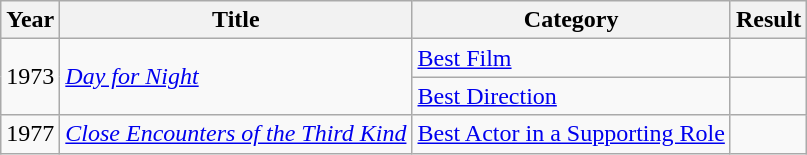<table class="wikitable">
<tr>
<th>Year</th>
<th>Title</th>
<th>Category</th>
<th>Result</th>
</tr>
<tr>
<td rowspan=2>1973</td>
<td rowspan=2><em><a href='#'>Day for Night</a></em></td>
<td><a href='#'>Best Film</a></td>
<td></td>
</tr>
<tr>
<td><a href='#'>Best Direction</a></td>
<td></td>
</tr>
<tr>
<td>1977</td>
<td><em><a href='#'>Close Encounters of the Third Kind</a></em></td>
<td><a href='#'>Best Actor in a Supporting Role</a></td>
<td></td>
</tr>
</table>
